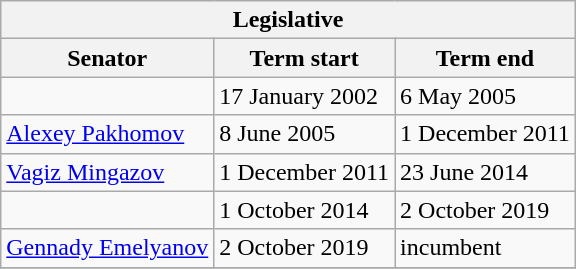<table class="wikitable sortable">
<tr>
<th colspan=3>Legislative</th>
</tr>
<tr>
<th>Senator</th>
<th>Term start</th>
<th>Term end</th>
</tr>
<tr>
<td></td>
<td>17 January 2002</td>
<td>6 May 2005</td>
</tr>
<tr>
<td><a href='#'>Alexey Pakhomov</a></td>
<td>8 June 2005</td>
<td>1 December 2011</td>
</tr>
<tr>
<td><a href='#'>Vagiz Mingazov</a></td>
<td>1 December 2011</td>
<td>23 June 2014</td>
</tr>
<tr>
<td></td>
<td>1 October 2014</td>
<td>2 October 2019</td>
</tr>
<tr>
<td><a href='#'>Gennady Emelyanov</a></td>
<td>2 October 2019</td>
<td>incumbent</td>
</tr>
<tr>
</tr>
</table>
